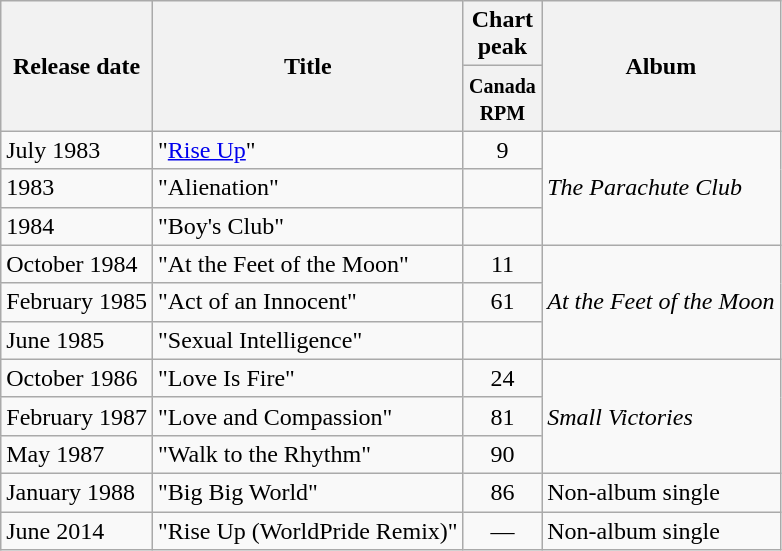<table class="wikitable">
<tr>
<th rowspan="2">Release date</th>
<th rowspan="2">Title</th>
<th colspan="1">Chart peak</th>
<th rowspan="2">Album</th>
</tr>
<tr>
<th width="45"><small>Canada<br>RPM</small></th>
</tr>
<tr>
<td>July 1983</td>
<td>"<a href='#'>Rise Up</a>"</td>
<td align="center">9</td>
<td rowspan="3"><em>The Parachute Club</em></td>
</tr>
<tr>
<td>1983</td>
<td>"Alienation"</td>
<td align="center"></td>
</tr>
<tr>
<td>1984</td>
<td>"Boy's Club"</td>
<td align="center"></td>
</tr>
<tr>
<td>October 1984</td>
<td>"At the Feet of the Moon"</td>
<td align="center">11</td>
<td rowspan="3"><em>At the Feet of the Moon</em></td>
</tr>
<tr>
<td>February 1985</td>
<td>"Act of an Innocent"</td>
<td align="center">61</td>
</tr>
<tr>
<td>June 1985</td>
<td>"Sexual Intelligence"</td>
<td align="center"></td>
</tr>
<tr>
<td>October 1986</td>
<td>"Love Is Fire"</td>
<td align="center">24</td>
<td rowspan="3"><em>Small Victories</em></td>
</tr>
<tr>
<td>February 1987</td>
<td>"Love and Compassion"</td>
<td align="center">81</td>
</tr>
<tr>
<td>May 1987</td>
<td>"Walk to the Rhythm"</td>
<td align="center">90</td>
</tr>
<tr>
<td>January 1988</td>
<td>"Big Big World"</td>
<td align="center">86</td>
<td>Non-album single</td>
</tr>
<tr>
<td>June 2014</td>
<td>"Rise Up (WorldPride Remix)"</td>
<td align="center">—</td>
<td>Non-album single</td>
</tr>
</table>
